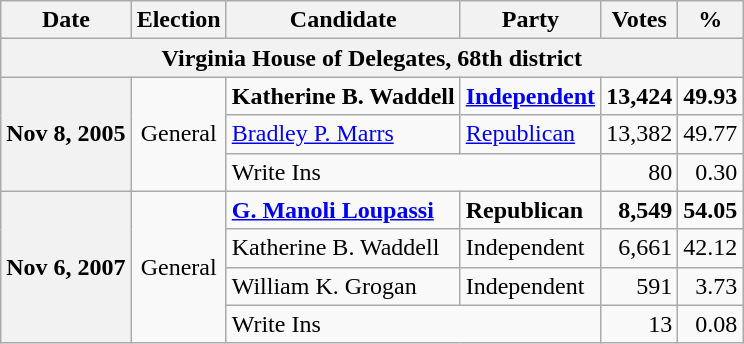<table class="wikitable">
<tr>
<th>Date</th>
<th>Election</th>
<th>Candidate</th>
<th>Party</th>
<th>Votes</th>
<th>%</th>
</tr>
<tr>
<th colspan="6">Virginia House of Delegates, 68th district</th>
</tr>
<tr>
<th rowspan="3">Nov 8, 2005</th>
<td rowspan="3" align="center">General</td>
<td><strong>Katherine B. Waddell</strong></td>
<td><strong><a href='#'>Independent</a></strong></td>
<td align="right"><strong>13,424</strong></td>
<td align="right"><strong>49.93</strong></td>
</tr>
<tr>
<td><a href='#'>Bradley P. Marrs</a></td>
<td><a href='#'>Republican</a></td>
<td align="right">13,382</td>
<td align="right">49.77</td>
</tr>
<tr>
<td colspan="2">Write Ins</td>
<td align="right">80</td>
<td align="right">0.30</td>
</tr>
<tr>
<th rowspan="4">Nov 6, 2007</th>
<td rowspan="4" align="center">General</td>
<td><strong><a href='#'>G. Manoli Loupassi</a></strong></td>
<td><strong>Republican</strong></td>
<td align="right"><strong>8,549</strong></td>
<td align="right"><strong>54.05</strong></td>
</tr>
<tr>
<td>Katherine B. Waddell</td>
<td>Independent</td>
<td align="right">6,661</td>
<td align="right">42.12</td>
</tr>
<tr>
<td>William K. Grogan</td>
<td>Independent</td>
<td align="right">591</td>
<td align="right">3.73</td>
</tr>
<tr>
<td colspan="2">Write Ins</td>
<td align="right">13</td>
<td align="right">0.08</td>
</tr>
</table>
